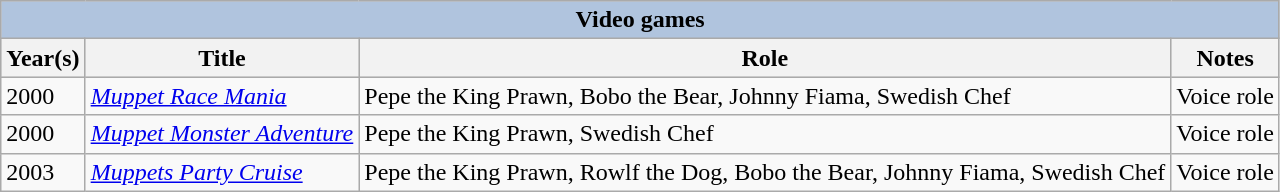<table class="wikitable">
<tr style="background:#ccc; text-align:center;">
<th colspan="4" style="background: LightSteelBlue;">Video games</th>
</tr>
<tr style="background:#ccc; text-align:center;">
<th>Year(s)</th>
<th>Title</th>
<th>Role</th>
<th>Notes</th>
</tr>
<tr>
<td>2000</td>
<td><em><a href='#'>Muppet Race Mania</a></em></td>
<td>Pepe the King Prawn, Bobo the Bear, Johnny Fiama, Swedish Chef</td>
<td>Voice role</td>
</tr>
<tr>
<td>2000</td>
<td><em><a href='#'>Muppet Monster Adventure</a></em></td>
<td>Pepe the King Prawn, Swedish Chef</td>
<td>Voice role</td>
</tr>
<tr>
<td>2003</td>
<td><em><a href='#'>Muppets Party Cruise</a></em></td>
<td>Pepe the King Prawn, Rowlf the Dog, Bobo the Bear, Johnny Fiama, Swedish Chef</td>
<td>Voice role</td>
</tr>
</table>
